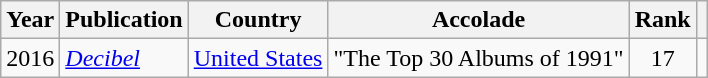<table class="wikitable sortable" style="margin:0em 1em 1em 0pt">
<tr>
<th>Year</th>
<th>Publication</th>
<th>Country</th>
<th>Accolade</th>
<th>Rank</th>
<th class=unsortable></th>
</tr>
<tr>
<td align=center>2016</td>
<td><em><a href='#'>Decibel</a></em></td>
<td><a href='#'>United States</a></td>
<td>"The Top 30 Albums of 1991"</td>
<td align=center>17</td>
<td></td>
</tr>
</table>
